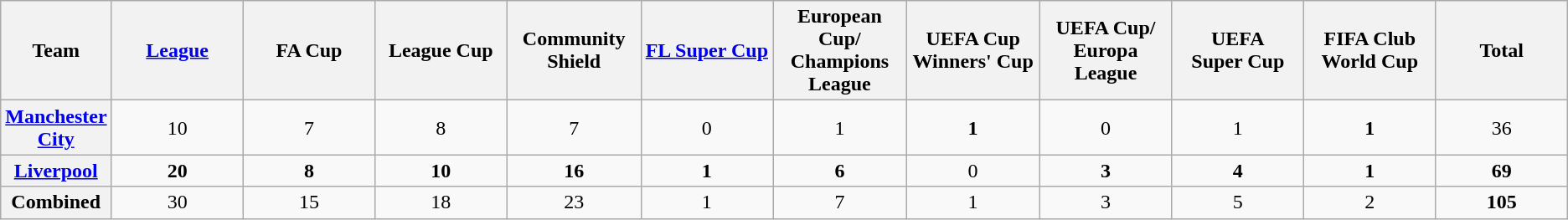<table class="wikitable" style="text-align:center">
<tr>
<th>Team</th>
<th width=100><a href='#'>League</a></th>
<th width=100>FA Cup</th>
<th width=100>League Cup</th>
<th width=100>Community<br>Shield</th>
<th width=100><a href='#'>FL Super Cup</a></th>
<th width=100>European Cup/<br>Champions League</th>
<th width=100>UEFA Cup<br>Winners' Cup</th>
<th width=100>UEFA Cup/<br>Europa League</th>
<th width=100>UEFA<br>Super Cup</th>
<th width=100>FIFA Club<br>World Cup</th>
<th width=100>Total</th>
</tr>
<tr>
<th><a href='#'>Manchester City</a></th>
<td>10</td>
<td>7</td>
<td>8</td>
<td>7</td>
<td>0</td>
<td>1</td>
<td><strong>1</strong></td>
<td>0</td>
<td>1</td>
<td><strong>1</strong></td>
<td>36</td>
</tr>
<tr>
<th><a href='#'>Liverpool</a></th>
<td><strong>20</strong></td>
<td><strong>8</strong></td>
<td><strong>10</strong></td>
<td><strong>16</strong></td>
<td><strong>1</strong></td>
<td><strong>6</strong></td>
<td>0</td>
<td><strong>3</strong></td>
<td><strong>4</strong></td>
<td><strong>1</strong></td>
<td><strong>69</strong></td>
</tr>
<tr>
<th>Combined</th>
<td>30</td>
<td>15</td>
<td>18</td>
<td>23</td>
<td>1</td>
<td>7</td>
<td>1</td>
<td>3</td>
<td>5</td>
<td>2</td>
<td><strong>105</strong></td>
</tr>
</table>
